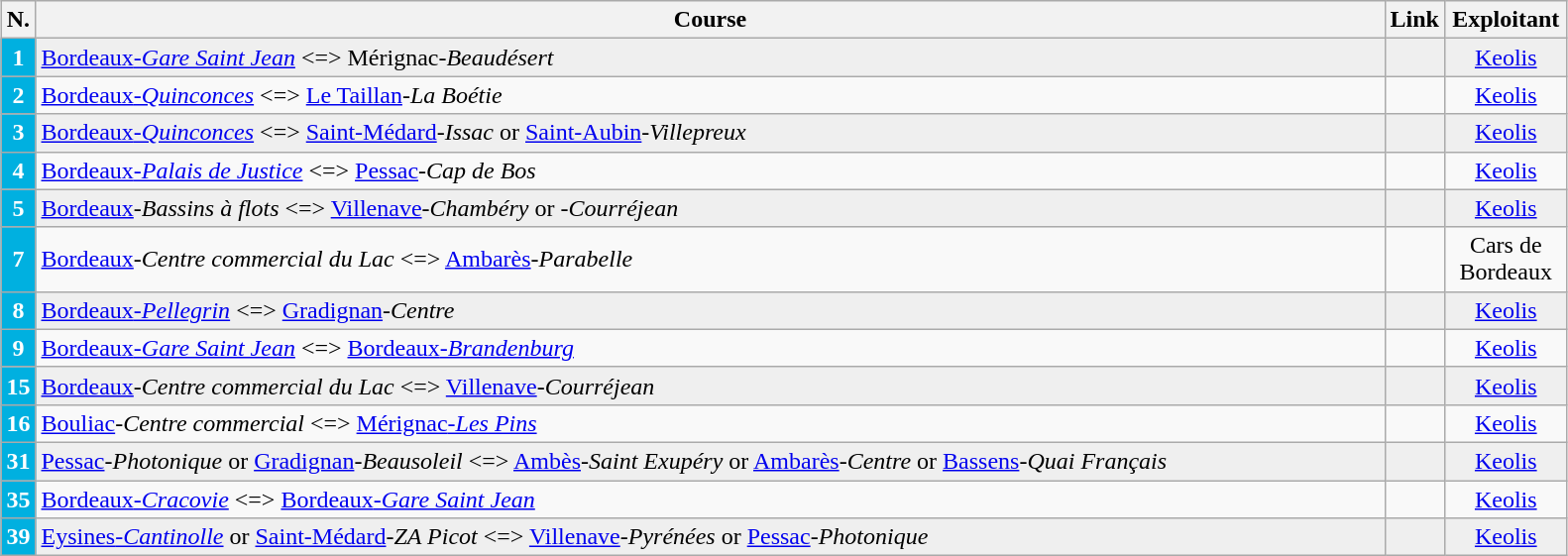<table class="wikitable" style="margin:0.5em auto">
<tr>
<th style="width:5px;">N.</th>
<th style="width:900px;">Course</th>
<th style="width:5px;">Link</th>
<th style="width:75px;">Exploitant</th>
</tr>
<tr style="background:#EFEFEF">
<td style="background:#00B0E0; text-align:center; color:white;"><strong>1</strong></td>
<td><a href='#'>Bordeaux<em>-Gare Saint Jean</em></a> <=> Mérignac-<em>Beaudésert</em></td>
<td></td>
<td style="text-align:center;"><a href='#'>Keolis</a></td>
</tr>
<tr>
<td style="background:#00B0E0; text-align:center; color:white;"><strong>2</strong></td>
<td><a href='#'>Bordeaux<em>-Quinconces</em></a> <=> <a href='#'>Le Taillan</a><em>-La Boétie</em></td>
<td></td>
<td style="text-align:center;"><a href='#'>Keolis</a></td>
</tr>
<tr style="background:#EFEFEF">
<td style="background:#00B0E0; text-align:center; color:white;"><strong>3</strong></td>
<td><a href='#'>Bordeaux<em>-Quinconces</em></a> <=> <a href='#'>Saint-Médard</a><em>-Issac</em> or <a href='#'>Saint-Aubin</a><em>-Villepreux</em></td>
<td></td>
<td style="text-align:center;"><a href='#'>Keolis</a></td>
</tr>
<tr>
<td style="background:#00B0E0; text-align:center; color:white;"><strong>4</strong></td>
<td><a href='#'>Bordeaux<em>-Palais de Justice</em></a> <=> <a href='#'>Pessac</a><em>-Cap de Bos</em></td>
<td></td>
<td style="text-align:center;"><a href='#'>Keolis</a></td>
</tr>
<tr style="background:#EFEFEF">
<td style="background:#00B0E0; text-align:center; color:white;"><strong>5</strong></td>
<td><a href='#'>Bordeaux</a>-<em>Bassins à flots</em> <=> <a href='#'>Villenave</a><em>-Chambéry</em> or <em>-Courréjean</em></td>
<td></td>
<td style="text-align:center;"><a href='#'>Keolis</a></td>
</tr>
<tr>
<td style="background:#00B0E0; text-align:center; color:white;"><strong>7</strong></td>
<td><a href='#'>Bordeaux</a><em>-Centre commercial du Lac</em> <=> <a href='#'>Ambarès</a><em>-Parabelle</em></td>
<td></td>
<td style="text-align:center;">Cars de Bordeaux</td>
</tr>
<tr style="background:#EFEFEF">
<td style="background:#00B0E0; text-align:center; color:white;"><strong>8</strong></td>
<td><a href='#'>Bordeaux<em>-Pellegrin</em></a> <=> <a href='#'>Gradignan</a><em>-Centre</em></td>
<td></td>
<td style="text-align:center;"><a href='#'>Keolis</a></td>
</tr>
<tr>
<td style="background:#00B0E0; text-align:center; color:white;"><strong>9</strong></td>
<td><a href='#'>Bordeaux<em>-Gare Saint Jean</em></a> <=> <a href='#'>Bordeaux<em>-Brandenburg</em></a></td>
<td></td>
<td style="text-align:center;"><a href='#'>Keolis</a></td>
</tr>
<tr style="background:#EFEFEF">
<td style="background:#00B0E0; text-align:center; color:white;"><strong>15</strong></td>
<td><a href='#'>Bordeaux</a><em>-Centre commercial du Lac</em> <=> <a href='#'>Villenave</a><em>-Courréjean</em></td>
<td></td>
<td style="text-align:center;"><a href='#'>Keolis</a></td>
</tr>
<tr>
<td style="background:#00B0E0; text-align:center; color:white;"><strong>16</strong></td>
<td><a href='#'>Bouliac</a><em>-Centre commercial</em> <=> <a href='#'>Mérignac<em>-Les Pins</em></a></td>
<td></td>
<td style="text-align:center;"><a href='#'>Keolis</a></td>
</tr>
<tr style="background:#EFEFEF">
<td style="background:#00B0E0; text-align:center; color:white;"><strong>31</strong></td>
<td><a href='#'>Pessac</a><em>-Photonique</em> or <a href='#'>Gradignan</a><em>-Beausoleil</em> <=> <a href='#'>Ambès</a><em>-Saint Exupéry</em> or <a href='#'>Ambarès</a><em>-Centre</em> or <a href='#'>Bassens</a>-<em>Quai Français</em></td>
<td></td>
<td style="text-align:center;"><a href='#'>Keolis</a></td>
</tr>
<tr>
<td style="background:#00B0E0; text-align:center; color:white;"><strong>35</strong></td>
<td><a href='#'>Bordeaux<em>-Cracovie</em></a> <=> <a href='#'>Bordeaux<em>-Gare Saint Jean</em></a></td>
<td></td>
<td style="text-align:center;"><a href='#'>Keolis</a></td>
</tr>
<tr style="background:#EFEFEF">
<td style="background:#00B0E0; text-align:center; color:white;"><strong>39</strong></td>
<td><a href='#'>Eysines<em>-Cantinolle</em></a> or <a href='#'>Saint-Médard</a><em>-ZA Picot</em> <=> <a href='#'>Villenave</a><em>-Pyrénées</em> or <a href='#'>Pessac</a><em>-Photonique</em></td>
<td></td>
<td style="text-align:center;"><a href='#'>Keolis</a></td>
</tr>
</table>
